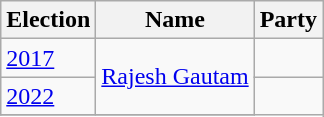<table class="wikitable sortable">
<tr>
<th>Election</th>
<th>Name</th>
<th colspan=2>Party</th>
</tr>
<tr>
<td><a href='#'>2017</a></td>
<td rowspan=2><a href='#'>Rajesh Gautam</a></td>
<td></td>
</tr>
<tr>
<td><a href='#'>2022</a></td>
</tr>
<tr>
</tr>
</table>
